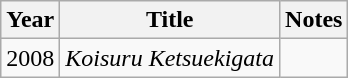<table class="wikitable">
<tr>
<th>Year</th>
<th>Title</th>
<th>Notes</th>
</tr>
<tr>
<td>2008</td>
<td><em>Koisuru Ketsuekigata</em></td>
<td></td>
</tr>
</table>
